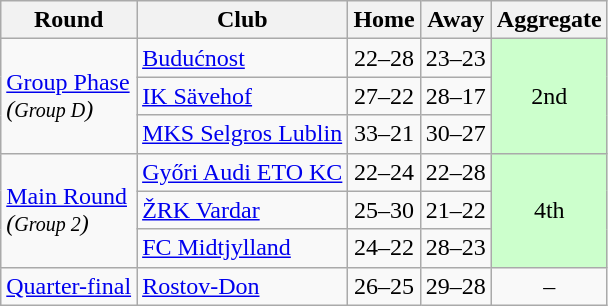<table class="wikitable">
<tr>
<th>Round</th>
<th>Club</th>
<th>Home</th>
<th>Away</th>
<th>Aggregate</th>
</tr>
<tr>
<td rowspan="3"><a href='#'>Group Phase</a><br><em>(<small>Group D</small>)</em></td>
<td> <a href='#'>Budućnost</a></td>
<td style="text-align:center;">22–28</td>
<td style="text-align:center;">23–23</td>
<td rowspan="3" style="text-align:center;" bgcolor="#ccffcc">2nd</td>
</tr>
<tr>
<td> <a href='#'>IK Sävehof</a></td>
<td style="text-align:center;">27–22</td>
<td style="text-align:center;">28–17</td>
</tr>
<tr>
<td> <a href='#'>MKS Selgros Lublin</a></td>
<td style="text-align:center;">33–21</td>
<td style="text-align:center;">30–27</td>
</tr>
<tr>
<td rowspan="3"><a href='#'>Main Round</a><br><em>(<small>Group 2</small>)</em></td>
<td> <a href='#'>Győri Audi ETO KC</a></td>
<td style="text-align:center;">22–24</td>
<td style="text-align:center;">22–28</td>
<td rowspan="3" style="text-align:center;" bgcolor="#ccffcc">4th</td>
</tr>
<tr>
<td> <a href='#'>ŽRK Vardar</a></td>
<td style="text-align:center;">25–30</td>
<td style="text-align:center;">21–22</td>
</tr>
<tr>
<td> <a href='#'>FC Midtjylland</a></td>
<td style="text-align:center;">24–22</td>
<td style="text-align:center;">28–23</td>
</tr>
<tr>
<td><a href='#'>Quarter-final</a></td>
<td> <a href='#'>Rostov-Don</a></td>
<td style="text-align:center;">26–25</td>
<td style="text-align:center;">29–28</td>
<td style="text-align:center;">–</td>
</tr>
</table>
